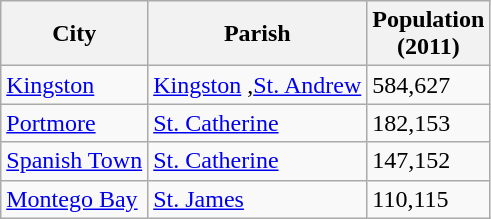<table class="wikitable sortable sticky-header col3right">
<tr>
<th>City</th>
<th>Parish</th>
<th>Population<br>(2011)</th>
</tr>
<tr>
<td><a href='#'>Kingston</a></td>
<td><a href='#'>Kingston</a> ,<a href='#'>St. Andrew</a></td>
<td>584,627</td>
</tr>
<tr>
<td><a href='#'>Portmore</a></td>
<td><a href='#'>St. Catherine</a></td>
<td>182,153</td>
</tr>
<tr>
<td><a href='#'>Spanish Town</a></td>
<td><a href='#'>St. Catherine</a></td>
<td>147,152</td>
</tr>
<tr>
<td><a href='#'>Montego Bay</a></td>
<td><a href='#'>St. James</a></td>
<td>110,115</td>
</tr>
</table>
